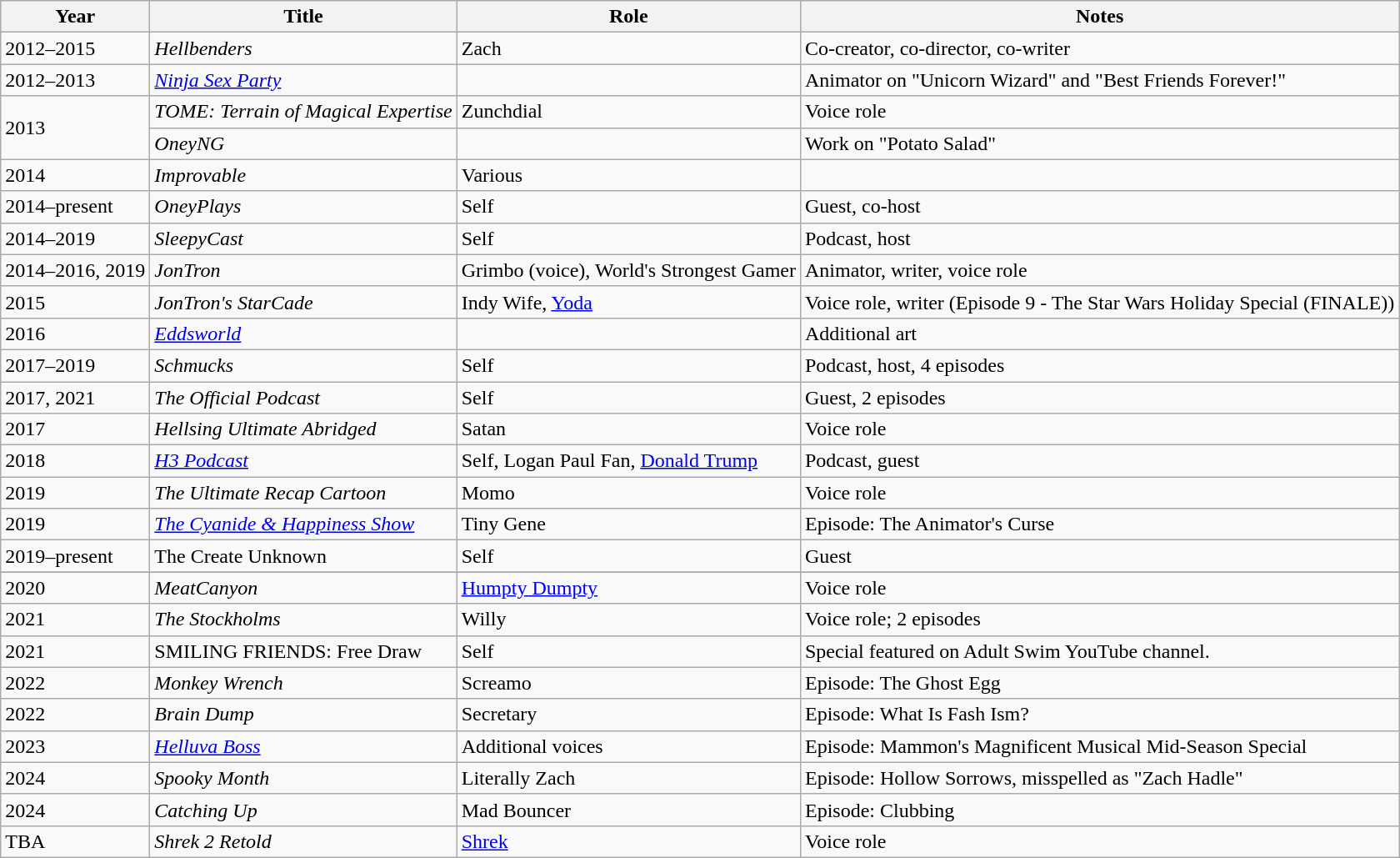<table class="wikitable">
<tr>
<th>Year</th>
<th>Title</th>
<th>Role</th>
<th>Notes</th>
</tr>
<tr>
<td>2012–2015</td>
<td><em>Hellbenders</em></td>
<td>Zach</td>
<td>Co-creator, co-director, co-writer</td>
</tr>
<tr r1>
<td>2012–2013</td>
<td><em><a href='#'>Ninja Sex Party</a></em></td>
<td></td>
<td>Animator on "Unicorn Wizard" and "Best Friends Forever!"</td>
</tr>
<tr>
<td rowspan="2">2013</td>
<td><em>TOME: Terrain of Magical Expertise</em></td>
<td>Zunchdial</td>
<td>Voice role</td>
</tr>
<tr>
<td><em>OneyNG</em></td>
<td></td>
<td>Work on "Potato Salad"</td>
</tr>
<tr>
<td>2014</td>
<td><em>Improvable</em></td>
<td>Various</td>
<td></td>
</tr>
<tr>
<td>2014–present</td>
<td><em>OneyPlays</em></td>
<td>Self</td>
<td>Guest, co-host</td>
</tr>
<tr>
<td>2014–2019</td>
<td><em>SleepyCast</em></td>
<td>Self</td>
<td>Podcast, host</td>
</tr>
<tr>
<td>2014–2016, 2019</td>
<td><em>JonTron</em></td>
<td>Grimbo (voice), World's Strongest Gamer</td>
<td>Animator, writer, voice role</td>
</tr>
<tr>
<td>2015</td>
<td><em>JonTron's StarCade</em></td>
<td>Indy Wife, <a href='#'>Yoda</a></td>
<td>Voice role, writer (Episode 9 - The Star Wars Holiday Special (FINALE))</td>
</tr>
<tr>
<td>2016</td>
<td><em><a href='#'>Eddsworld</a></em></td>
<td></td>
<td>Additional art</td>
</tr>
<tr>
<td>2017–2019</td>
<td><em>Schmucks</em></td>
<td>Self</td>
<td>Podcast, host, 4 episodes</td>
</tr>
<tr>
<td>2017, 2021</td>
<td><em>The Official Podcast</em></td>
<td>Self</td>
<td>Guest, 2 episodes</td>
</tr>
<tr>
<td>2017</td>
<td><em>Hellsing Ultimate Abridged</em></td>
<td>Satan</td>
<td>Voice role</td>
</tr>
<tr>
<td>2018</td>
<td><em><a href='#'>H3 Podcast</a></em></td>
<td>Self, Logan Paul Fan, <a href='#'>Donald Trump</a></td>
<td>Podcast, guest</td>
</tr>
<tr>
<td>2019</td>
<td><em>The Ultimate Recap Cartoon</em></td>
<td>Momo</td>
<td>Voice role</td>
</tr>
<tr>
<td>2019</td>
<td><em><a href='#'>The Cyanide & Happiness Show</a></em></td>
<td>Tiny Gene</td>
<td>Episode: The Animator's Curse</td>
</tr>
<tr>
<td>2019–present</td>
<td>The Create Unknown</td>
<td>Self</td>
<td>Guest</td>
</tr>
<tr>
</tr>
<tr>
<td>2020</td>
<td><em>MeatCanyon</em></td>
<td><a href='#'>Humpty Dumpty</a></td>
<td>Voice role</td>
</tr>
<tr>
<td>2021</td>
<td><em>The Stockholms</em></td>
<td>Willy</td>
<td>Voice role; 2 episodes</td>
</tr>
<tr>
<td>2021</td>
<td>SMILING FRIENDS: Free Draw</td>
<td>Self</td>
<td>Special featured on Adult Swim YouTube channel.</td>
</tr>
<tr>
<td>2022</td>
<td><em>Monkey Wrench</em></td>
<td>Screamo</td>
<td>Episode: The Ghost Egg</td>
</tr>
<tr>
<td>2022</td>
<td><em>Brain Dump</em></td>
<td>Secretary</td>
<td>Episode: What Is Fash Ism?</td>
</tr>
<tr>
<td>2023</td>
<td><em><a href='#'>Helluva Boss</a></em></td>
<td>Additional voices</td>
<td>Episode: Mammon's Magnificent Musical Mid-Season Special</td>
</tr>
<tr>
<td>2024</td>
<td><em>Spooky Month</em></td>
<td>Literally Zach</td>
<td>Episode: Hollow Sorrows, misspelled as "Zach Hadle"</td>
</tr>
<tr>
<td>2024</td>
<td><em>Catching Up</em></td>
<td>Mad Bouncer</td>
<td>Episode: Clubbing</td>
</tr>
<tr>
<td>TBA</td>
<td><em>Shrek 2 Retold</em></td>
<td><a href='#'>Shrek</a></td>
<td>Voice role</td>
</tr>
</table>
